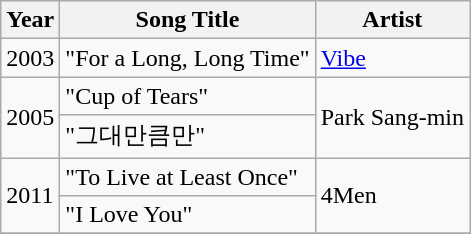<table class="wikitable sortable">
<tr>
<th width=10>Year</th>
<th>Song Title</th>
<th>Artist</th>
</tr>
<tr>
<td>2003</td>
<td>"For a Long, Long Time" </td>
<td><a href='#'>Vibe</a></td>
</tr>
<tr>
<td rowspan=2>2005</td>
<td>"Cup of Tears" </td>
<td rowspan=2>Park Sang-min</td>
</tr>
<tr>
<td>"그대만큼만"</td>
</tr>
<tr>
<td rowspan=2>2011</td>
<td>"To Live at Least Once" </td>
<td rowspan=2>4Men</td>
</tr>
<tr>
<td>"I Love You" </td>
</tr>
<tr>
</tr>
</table>
